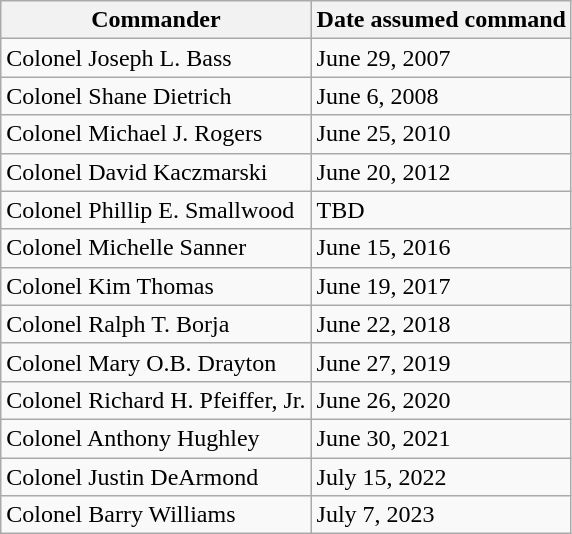<table class=wikitable>
<tr>
<th>Commander</th>
<th>Date assumed command</th>
</tr>
<tr>
<td>Colonel Joseph L. Bass</td>
<td>June 29, 2007</td>
</tr>
<tr>
<td>Colonel Shane Dietrich</td>
<td>June 6, 2008</td>
</tr>
<tr>
<td>Colonel Michael J. Rogers</td>
<td>June 25, 2010</td>
</tr>
<tr>
<td>Colonel David Kaczmarski</td>
<td>June 20, 2012</td>
</tr>
<tr>
<td>Colonel Phillip E. Smallwood</td>
<td>TBD</td>
</tr>
<tr>
<td>Colonel Michelle Sanner</td>
<td>June 15, 2016</td>
</tr>
<tr>
<td>Colonel Kim Thomas</td>
<td>June 19, 2017</td>
</tr>
<tr>
<td>Colonel Ralph T. Borja</td>
<td>June 22, 2018</td>
</tr>
<tr>
<td>Colonel Mary O.B. Drayton</td>
<td>June 27, 2019</td>
</tr>
<tr>
<td>Colonel Richard H. Pfeiffer, Jr.</td>
<td>June 26, 2020</td>
</tr>
<tr>
<td>Colonel Anthony Hughley</td>
<td>June 30, 2021</td>
</tr>
<tr>
<td>Colonel Justin DeArmond</td>
<td>July 15, 2022</td>
</tr>
<tr>
<td>Colonel Barry Williams</td>
<td>July 7, 2023</td>
</tr>
</table>
